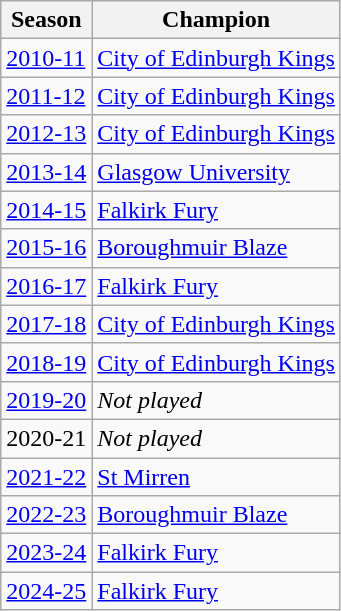<table class="wikitable">
<tr>
<th>Season</th>
<th>Champion</th>
</tr>
<tr>
<td><a href='#'>2010-11</a></td>
<td><a href='#'>City of Edinburgh Kings</a></td>
</tr>
<tr>
<td><a href='#'>2011-12</a></td>
<td><a href='#'>City of Edinburgh Kings</a></td>
</tr>
<tr>
<td><a href='#'>2012-13</a></td>
<td><a href='#'>City of Edinburgh Kings</a></td>
</tr>
<tr>
<td><a href='#'>2013-14</a></td>
<td><a href='#'>Glasgow University</a></td>
</tr>
<tr>
<td><a href='#'>2014-15</a></td>
<td><a href='#'>Falkirk Fury</a></td>
</tr>
<tr>
<td><a href='#'>2015-16</a></td>
<td><a href='#'>Boroughmuir Blaze</a></td>
</tr>
<tr>
<td><a href='#'>2016-17</a></td>
<td><a href='#'>Falkirk Fury</a></td>
</tr>
<tr>
<td><a href='#'>2017-18</a></td>
<td><a href='#'>City of Edinburgh Kings</a></td>
</tr>
<tr>
<td><a href='#'>2018-19</a></td>
<td><a href='#'>City of Edinburgh Kings</a></td>
</tr>
<tr>
<td><a href='#'>2019-20</a></td>
<td><em>Not played</em></td>
</tr>
<tr>
<td>2020-21</td>
<td><em>Not played</em></td>
</tr>
<tr>
<td><a href='#'>2021-22</a></td>
<td><a href='#'>St Mirren</a></td>
</tr>
<tr>
<td><a href='#'>2022-23</a></td>
<td><a href='#'>Boroughmuir Blaze</a></td>
</tr>
<tr>
<td><a href='#'>2023-24</a></td>
<td><a href='#'>Falkirk Fury</a></td>
</tr>
<tr>
<td><a href='#'>2024-25</a></td>
<td><a href='#'>Falkirk Fury</a></td>
</tr>
</table>
